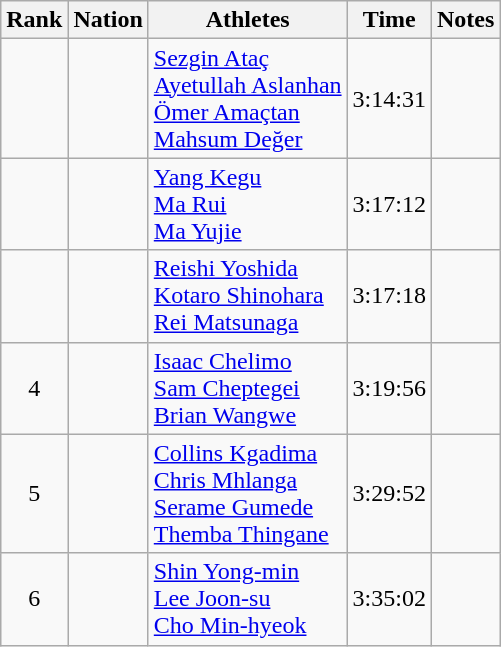<table class="wikitable sortable" style="text-align:center">
<tr>
<th>Rank</th>
<th>Nation</th>
<th>Athletes</th>
<th>Time</th>
<th>Notes</th>
</tr>
<tr>
<td></td>
<td align=left></td>
<td align=left><a href='#'>Sezgin Ataç</a><br><a href='#'>Ayetullah Aslanhan</a><br><a href='#'>Ömer Amaçtan</a><br><a href='#'>Mahsum Değer</a></td>
<td>3:14:31</td>
<td></td>
</tr>
<tr>
<td></td>
<td align=left></td>
<td align=left><a href='#'>Yang Kegu</a><br><a href='#'>Ma Rui</a><br><a href='#'>Ma Yujie</a></td>
<td>3:17:12</td>
<td></td>
</tr>
<tr>
<td></td>
<td align=left></td>
<td align=left><a href='#'>Reishi Yoshida</a><br><a href='#'>Kotaro Shinohara</a><br><a href='#'>Rei Matsunaga</a></td>
<td>3:17:18</td>
<td></td>
</tr>
<tr>
<td>4</td>
<td align=left></td>
<td align=left><a href='#'>Isaac Chelimo</a><br><a href='#'>Sam Cheptegei</a><br><a href='#'>Brian Wangwe</a></td>
<td>3:19:56</td>
<td></td>
</tr>
<tr>
<td>5</td>
<td align=left></td>
<td align=left><a href='#'>Collins Kgadima</a><br><a href='#'>Chris Mhlanga</a><br><a href='#'>Serame Gumede</a><br><a href='#'>Themba Thingane</a></td>
<td>3:29:52</td>
<td></td>
</tr>
<tr>
<td>6</td>
<td align=left></td>
<td align=left><a href='#'>Shin Yong-min</a><br><a href='#'>Lee Joon-su</a><br><a href='#'>Cho Min-hyeok</a></td>
<td>3:35:02</td>
<td></td>
</tr>
</table>
